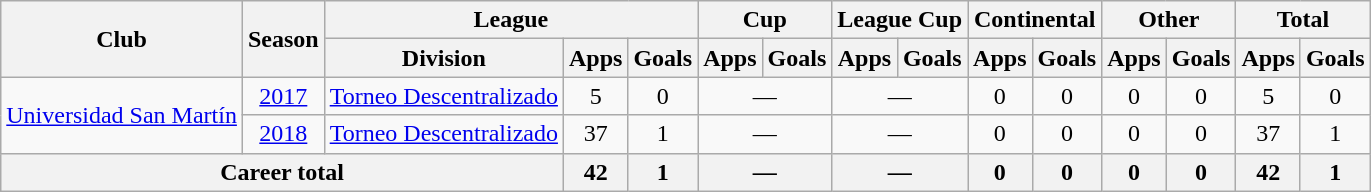<table class="wikitable" style="text-align: center">
<tr>
<th rowspan="2">Club</th>
<th rowspan="2">Season</th>
<th colspan="3">League</th>
<th colspan="2">Cup</th>
<th colspan="2">League Cup</th>
<th colspan="2">Continental</th>
<th colspan="2">Other</th>
<th colspan="2">Total</th>
</tr>
<tr>
<th>Division</th>
<th>Apps</th>
<th>Goals</th>
<th>Apps</th>
<th>Goals</th>
<th>Apps</th>
<th>Goals</th>
<th>Apps</th>
<th>Goals</th>
<th>Apps</th>
<th>Goals</th>
<th>Apps</th>
<th>Goals</th>
</tr>
<tr>
<td rowspan="2"><a href='#'>Universidad San Martín</a></td>
<td><a href='#'>2017</a></td>
<td><a href='#'>Torneo Descentralizado</a></td>
<td>5</td>
<td>0</td>
<td colspan="2">—</td>
<td colspan="2">—</td>
<td>0</td>
<td>0</td>
<td>0</td>
<td>0</td>
<td>5</td>
<td>0</td>
</tr>
<tr>
<td><a href='#'>2018</a></td>
<td><a href='#'>Torneo Descentralizado</a></td>
<td>37</td>
<td>1</td>
<td colspan="2">—</td>
<td colspan="2">—</td>
<td>0</td>
<td>0</td>
<td>0</td>
<td>0</td>
<td>37</td>
<td>1</td>
</tr>
<tr>
<th colspan="3">Career total</th>
<th>42</th>
<th>1</th>
<th colspan="2">—</th>
<th colspan="2">—</th>
<th>0</th>
<th>0</th>
<th>0</th>
<th>0</th>
<th>42</th>
<th>1</th>
</tr>
</table>
